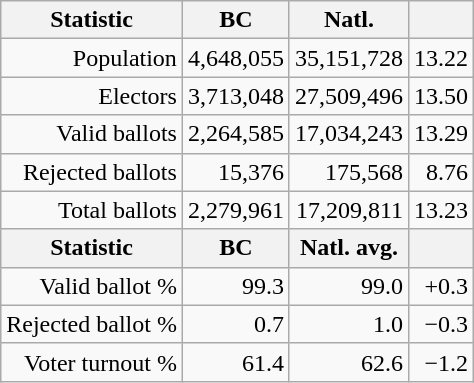<table class=wikitable style="text-align:right;">
<tr>
<th>Statistic</th>
<th>BC</th>
<th>Natl.</th>
<th></th>
</tr>
<tr>
<td>Population</td>
<td>4,648,055</td>
<td>35,151,728</td>
<td>13.22</td>
</tr>
<tr>
<td>Electors</td>
<td>3,713,048</td>
<td>27,509,496</td>
<td>13.50</td>
</tr>
<tr>
<td>Valid ballots</td>
<td>2,264,585</td>
<td>17,034,243</td>
<td>13.29</td>
</tr>
<tr>
<td>Rejected ballots</td>
<td>15,376</td>
<td>175,568</td>
<td>8.76</td>
</tr>
<tr>
<td>Total ballots</td>
<td>2,279,961</td>
<td>17,209,811</td>
<td>13.23</td>
</tr>
<tr>
<th>Statistic</th>
<th>BC</th>
<th>Natl. avg.</th>
<th></th>
</tr>
<tr>
<td>Valid ballot %</td>
<td>99.3</td>
<td>99.0</td>
<td>+0.3</td>
</tr>
<tr>
<td>Rejected ballot %</td>
<td>0.7</td>
<td>1.0</td>
<td>−0.3</td>
</tr>
<tr>
<td>Voter turnout %</td>
<td>61.4</td>
<td>62.6</td>
<td>−1.2</td>
</tr>
</table>
